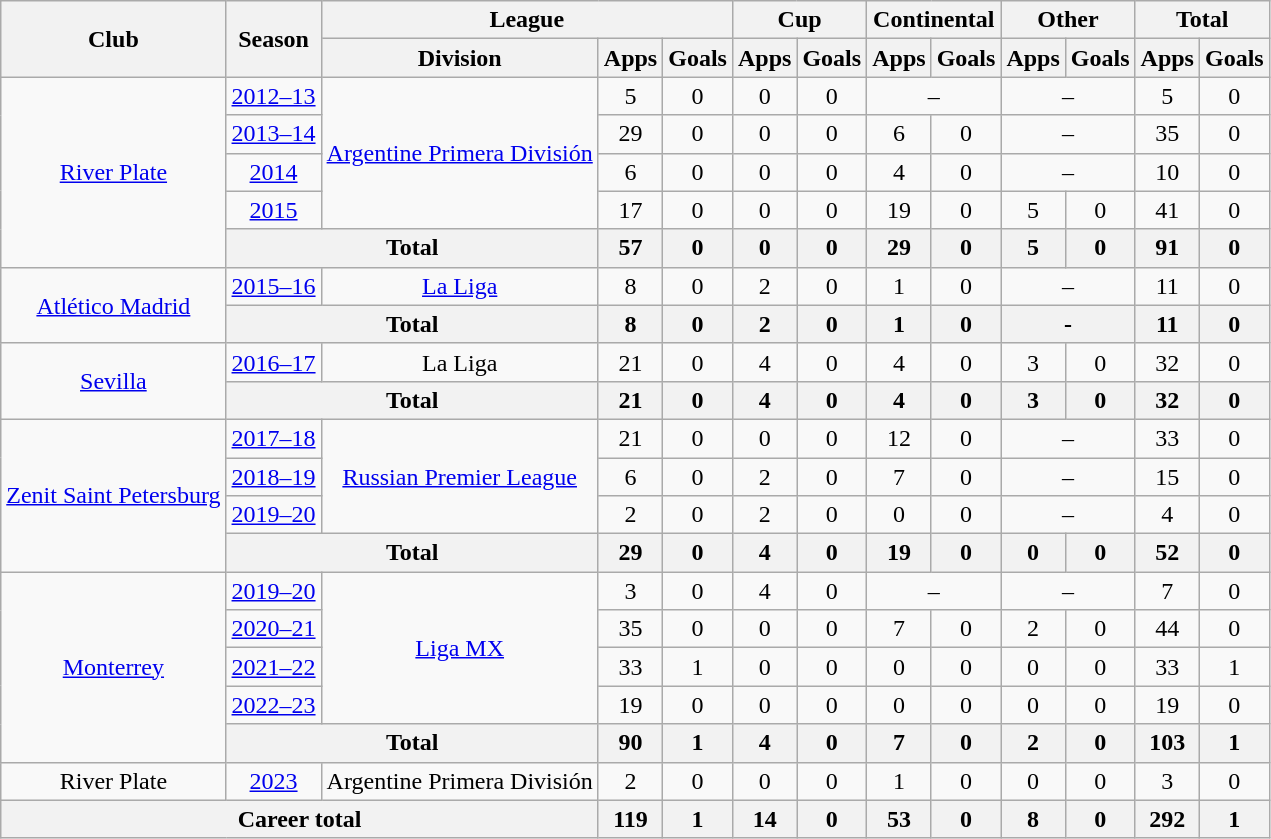<table class="wikitable" style="text-align: center;">
<tr>
<th rowspan=2>Club</th>
<th rowspan=2>Season</th>
<th colspan=3>League</th>
<th colspan=2>Cup</th>
<th colspan=2>Continental</th>
<th colspan=2>Other</th>
<th colspan=2>Total</th>
</tr>
<tr>
<th>Division</th>
<th>Apps</th>
<th>Goals</th>
<th>Apps</th>
<th>Goals</th>
<th>Apps</th>
<th>Goals</th>
<th>Apps</th>
<th>Goals</th>
<th>Apps</th>
<th>Goals</th>
</tr>
<tr>
<td rowspan=5><a href='#'>River Plate</a></td>
<td><a href='#'>2012–13</a></td>
<td rowspan=4><a href='#'>Argentine Primera División</a></td>
<td>5</td>
<td>0</td>
<td>0</td>
<td>0</td>
<td colspan=2>–</td>
<td colspan=2>–</td>
<td>5</td>
<td>0</td>
</tr>
<tr>
<td><a href='#'>2013–14</a></td>
<td>29</td>
<td>0</td>
<td>0</td>
<td>0</td>
<td>6</td>
<td>0</td>
<td colspan=2>–</td>
<td>35</td>
<td>0</td>
</tr>
<tr>
<td><a href='#'>2014</a></td>
<td>6</td>
<td>0</td>
<td>0</td>
<td>0</td>
<td>4</td>
<td>0</td>
<td colspan=2>–</td>
<td>10</td>
<td>0</td>
</tr>
<tr>
<td><a href='#'>2015</a></td>
<td>17</td>
<td>0</td>
<td>0</td>
<td>0</td>
<td>19</td>
<td>0</td>
<td>5</td>
<td>0</td>
<td>41</td>
<td>0</td>
</tr>
<tr>
<th colspan=2>Total</th>
<th>57</th>
<th>0</th>
<th>0</th>
<th>0</th>
<th>29</th>
<th>0</th>
<th>5</th>
<th>0</th>
<th>91</th>
<th>0</th>
</tr>
<tr>
<td rowspan="2"><a href='#'>Atlético Madrid</a></td>
<td><a href='#'>2015–16</a></td>
<td><a href='#'>La Liga</a></td>
<td>8</td>
<td>0</td>
<td>2</td>
<td>0</td>
<td>1</td>
<td>0</td>
<td colspan=2>–</td>
<td>11</td>
<td>0</td>
</tr>
<tr>
<th colspan="2">Total</th>
<th>8</th>
<th>0</th>
<th>2</th>
<th>0</th>
<th>1</th>
<th>0</th>
<th colspan="2">-</th>
<th>11</th>
<th>0</th>
</tr>
<tr>
<td rowspan="2"><a href='#'>Sevilla</a></td>
<td><a href='#'>2016–17</a></td>
<td>La Liga</td>
<td>21</td>
<td>0</td>
<td>4</td>
<td>0</td>
<td>4</td>
<td>0</td>
<td>3</td>
<td>0</td>
<td>32</td>
<td>0</td>
</tr>
<tr>
<th colspan="2">Total</th>
<th>21</th>
<th>0</th>
<th>4</th>
<th>0</th>
<th>4</th>
<th>0</th>
<th>3</th>
<th>0</th>
<th>32</th>
<th>0</th>
</tr>
<tr>
<td rowspan="4"><a href='#'>Zenit Saint Petersburg</a></td>
<td><a href='#'>2017–18</a></td>
<td rowspan="3"><a href='#'>Russian Premier League</a></td>
<td>21</td>
<td>0</td>
<td>0</td>
<td>0</td>
<td>12</td>
<td>0</td>
<td colspan=2>–</td>
<td>33</td>
<td>0</td>
</tr>
<tr>
<td><a href='#'>2018–19</a></td>
<td>6</td>
<td>0</td>
<td>2</td>
<td>0</td>
<td>7</td>
<td>0</td>
<td colspan=2>–</td>
<td>15</td>
<td>0</td>
</tr>
<tr>
<td><a href='#'>2019–20</a></td>
<td>2</td>
<td>0</td>
<td>2</td>
<td>0</td>
<td>0</td>
<td>0</td>
<td colspan=2>–</td>
<td>4</td>
<td>0</td>
</tr>
<tr>
<th colspan=2>Total</th>
<th>29</th>
<th>0</th>
<th>4</th>
<th>0</th>
<th>19</th>
<th>0</th>
<th>0</th>
<th>0</th>
<th>52</th>
<th>0</th>
</tr>
<tr>
<td rowspan="5"><a href='#'>Monterrey</a></td>
<td><a href='#'>2019–20</a></td>
<td rowspan="4"><a href='#'>Liga MX</a></td>
<td>3</td>
<td>0</td>
<td>4</td>
<td>0</td>
<td colspan=2>–</td>
<td colspan=2>–</td>
<td>7</td>
<td>0</td>
</tr>
<tr>
<td><a href='#'>2020–21</a></td>
<td>35</td>
<td>0</td>
<td>0</td>
<td>0</td>
<td>7</td>
<td>0</td>
<td>2</td>
<td>0</td>
<td>44</td>
<td>0</td>
</tr>
<tr>
<td><a href='#'>2021–22</a></td>
<td>33</td>
<td>1</td>
<td>0</td>
<td>0</td>
<td>0</td>
<td>0</td>
<td>0</td>
<td>0</td>
<td>33</td>
<td>1</td>
</tr>
<tr>
<td><a href='#'>2022–23</a></td>
<td>19</td>
<td>0</td>
<td>0</td>
<td>0</td>
<td>0</td>
<td>0</td>
<td>0</td>
<td>0</td>
<td>19</td>
<td>0</td>
</tr>
<tr>
<th colspan="2">Total</th>
<th>90</th>
<th>1</th>
<th>4</th>
<th>0</th>
<th>7</th>
<th>0</th>
<th>2</th>
<th>0</th>
<th>103</th>
<th>1</th>
</tr>
<tr>
<td>River Plate</td>
<td><a href='#'>2023</a></td>
<td>Argentine Primera División</td>
<td>2</td>
<td>0</td>
<td>0</td>
<td>0</td>
<td>1</td>
<td>0</td>
<td>0</td>
<td>0</td>
<td>3</td>
<td>0</td>
</tr>
<tr>
<th colspan=3>Career total</th>
<th>119</th>
<th>1</th>
<th>14</th>
<th>0</th>
<th>53</th>
<th>0</th>
<th>8</th>
<th>0</th>
<th>292</th>
<th>1</th>
</tr>
</table>
